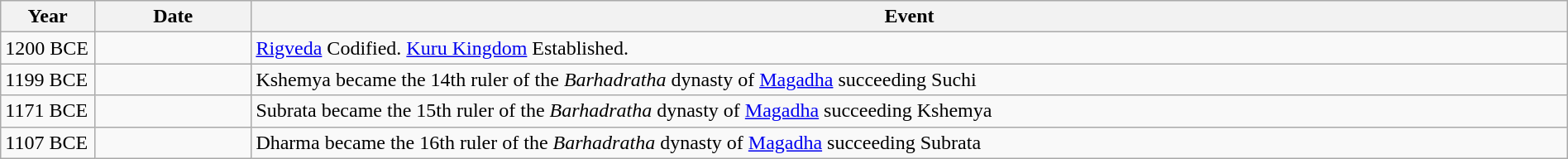<table class="wikitable" style="width:100%">
<tr>
<th style="width:6%">Year</th>
<th style="width:10%">Date</th>
<th>Event</th>
</tr>
<tr>
<td>1200 BCE</td>
<td></td>
<td><a href='#'>Rigveda</a> Codified. <a href='#'>Kuru Kingdom</a> Established.</td>
</tr>
<tr>
<td>1199 BCE</td>
<td></td>
<td>Kshemya became the 14th ruler of the <em>Barhadratha</em> dynasty of <a href='#'>Magadha</a> succeeding Suchi</td>
</tr>
<tr>
<td>1171 BCE</td>
<td></td>
<td>Subrata became the 15th ruler of the <em>Barhadratha</em> dynasty of <a href='#'>Magadha</a> succeeding Kshemya</td>
</tr>
<tr>
<td>1107 BCE</td>
<td></td>
<td>Dharma became the 16th ruler of the <em>Barhadratha</em> dynasty of <a href='#'>Magadha</a> succeeding Subrata</td>
</tr>
</table>
